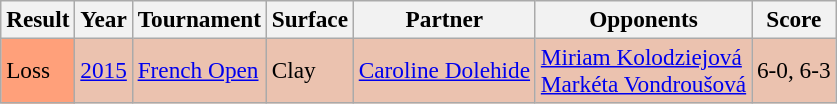<table class="sortable wikitable" style=font-size:97%>
<tr>
<th>Result</th>
<th>Year</th>
<th>Tournament</th>
<th>Surface</th>
<th>Partner</th>
<th>Opponents</th>
<th class="unsortable">Score</th>
</tr>
<tr style="background:#ebc2af;">
<td style="background:#ffa07a;">Loss</td>
<td><a href='#'>2015</a></td>
<td><a href='#'>French Open</a></td>
<td>Clay</td>
<td> <a href='#'>Caroline Dolehide</a></td>
<td> <a href='#'>Miriam Kolodziejová</a> <br>  <a href='#'>Markéta Vondroušová</a></td>
<td>6-0, 6-3</td>
</tr>
</table>
